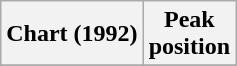<table class="wikitable sortable plainrowheaders">
<tr>
<th>Chart (1992)</th>
<th>Peak<br>position</th>
</tr>
<tr>
</tr>
</table>
